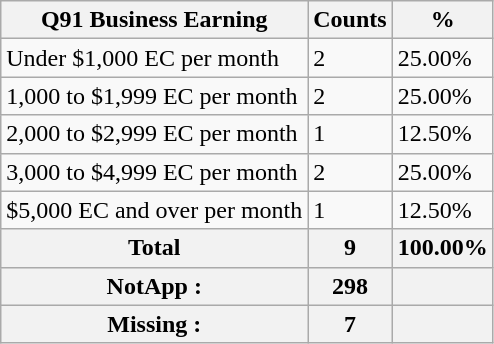<table class="wikitable sortable">
<tr>
<th>Q91 Business Earning</th>
<th>Counts</th>
<th>%</th>
</tr>
<tr>
<td>Under $1,000 EC per month</td>
<td>2</td>
<td>25.00%</td>
</tr>
<tr>
<td>1,000 to $1,999 EC per month</td>
<td>2</td>
<td>25.00%</td>
</tr>
<tr>
<td>2,000 to $2,999 EC per month</td>
<td>1</td>
<td>12.50%</td>
</tr>
<tr>
<td>3,000 to $4,999 EC per month</td>
<td>2</td>
<td>25.00%</td>
</tr>
<tr>
<td>$5,000 EC and over per month</td>
<td>1</td>
<td>12.50%</td>
</tr>
<tr>
<th>Total</th>
<th>9</th>
<th>100.00%</th>
</tr>
<tr>
<th>NotApp :</th>
<th>298</th>
<th></th>
</tr>
<tr>
<th>Missing :</th>
<th>7</th>
<th></th>
</tr>
</table>
